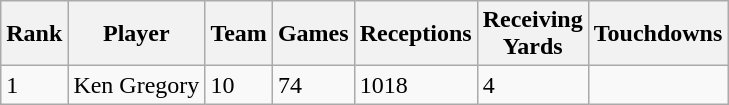<table class="wikitable sortable">
<tr>
<th>Rank</th>
<th>Player</th>
<th>Team</th>
<th>Games</th>
<th>Receptions</th>
<th>Receiving<br>Yards</th>
<th>Touchdowns</th>
</tr>
<tr>
<td>1</td>
<td>Ken Gregory</td>
<td Whittier>10</td>
<td>74</td>
<td>1018</td>
<td>4</td>
</tr>
</table>
